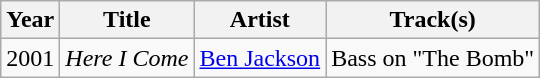<table class="wikitable">
<tr>
<th><strong>Year</strong></th>
<th><strong>Title</strong></th>
<th><strong>Artist</strong></th>
<th><strong>Track(s)</strong></th>
</tr>
<tr>
<td>2001</td>
<td><em>Here I Come</em></td>
<td><a href='#'>Ben Jackson</a></td>
<td>Bass on "The Bomb"</td>
</tr>
</table>
